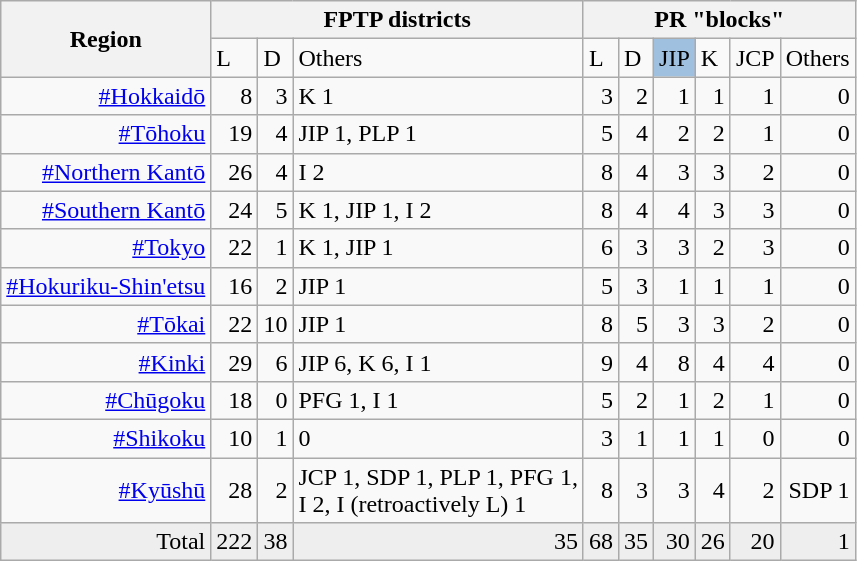<table class="wikitable">
<tr>
<th rowspan="2">Region</th>
<th colspan="3">FPTP districts</th>
<th colspan="6">PR "blocks"</th>
</tr>
<tr>
<td>L</td>
<td>D</td>
<td>Others</td>
<td>L</td>
<td>D</td>
<td bgcolor="#A0C0E0">JIP</td>
<td>K</td>
<td>JCP</td>
<td>Others</td>
</tr>
<tr align="right">
<td><a href='#'>#Hokkaidō</a></td>
<td>8</td>
<td>3</td>
<td align="left">K 1</td>
<td>3</td>
<td>2</td>
<td>1</td>
<td>1</td>
<td>1</td>
<td>0</td>
</tr>
<tr align="right">
<td><a href='#'>#Tōhoku</a></td>
<td>19</td>
<td>4</td>
<td align="left">JIP 1, PLP 1</td>
<td>5</td>
<td>4</td>
<td>2</td>
<td>2</td>
<td>1</td>
<td>0</td>
</tr>
<tr align="right">
<td><a href='#'>#Northern Kantō</a></td>
<td>26</td>
<td>4</td>
<td align="left">I 2</td>
<td>8</td>
<td>4</td>
<td>3</td>
<td>3</td>
<td>2</td>
<td>0</td>
</tr>
<tr align="right">
<td><a href='#'>#Southern Kantō</a></td>
<td>24</td>
<td>5</td>
<td align="left">K 1, JIP 1, I 2</td>
<td>8</td>
<td>4</td>
<td>4</td>
<td>3</td>
<td>3</td>
<td>0</td>
</tr>
<tr align="right">
<td><a href='#'>#Tokyo</a></td>
<td>22</td>
<td>1</td>
<td align="left">K 1, JIP 1</td>
<td>6</td>
<td>3</td>
<td>3</td>
<td>2</td>
<td>3</td>
<td>0</td>
</tr>
<tr align="right">
<td><a href='#'>#Hokuriku-Shin'etsu</a></td>
<td>16</td>
<td>2</td>
<td align="left">JIP 1</td>
<td>5</td>
<td>3</td>
<td>1</td>
<td>1</td>
<td>1</td>
<td>0</td>
</tr>
<tr align="right">
<td><a href='#'>#Tōkai</a></td>
<td>22</td>
<td>10</td>
<td align="left">JIP 1</td>
<td>8</td>
<td>5</td>
<td>3</td>
<td>3</td>
<td>2</td>
<td>0</td>
</tr>
<tr align="right">
<td><a href='#'>#Kinki</a></td>
<td>29</td>
<td>6</td>
<td align="left">JIP 6, K 6, I 1</td>
<td>9</td>
<td>4</td>
<td>8</td>
<td>4</td>
<td>4</td>
<td>0</td>
</tr>
<tr align="right">
<td><a href='#'>#Chūgoku</a></td>
<td>18</td>
<td>0</td>
<td align="left">PFG 1, I 1</td>
<td>5</td>
<td>2</td>
<td>1</td>
<td>2</td>
<td>1</td>
<td>0</td>
</tr>
<tr align="right">
<td><a href='#'>#Shikoku</a></td>
<td>10</td>
<td>1</td>
<td align="left">0</td>
<td>3</td>
<td>1</td>
<td>1</td>
<td>1</td>
<td>0</td>
<td>0</td>
</tr>
<tr align="right">
<td><a href='#'>#Kyūshū</a></td>
<td>28</td>
<td>2</td>
<td align="left">JCP 1, SDP 1, PLP 1, PFG 1,<br>I 2, I (retroactively L) 1</td>
<td>8</td>
<td>3</td>
<td>3</td>
<td>4</td>
<td>2</td>
<td>SDP 1</td>
</tr>
<tr align="right" style="background:#EEEEEE">
<td>Total</td>
<td>222</td>
<td>38</td>
<td>35</td>
<td>68</td>
<td>35</td>
<td>30</td>
<td>26</td>
<td>20</td>
<td>1</td>
</tr>
</table>
